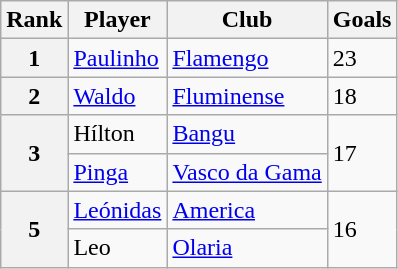<table class="wikitable">
<tr>
<th>Rank</th>
<th>Player</th>
<th>Club</th>
<th>Goals</th>
</tr>
<tr>
<th>1</th>
<td><a href='#'>Paulinho</a></td>
<td><a href='#'>Flamengo</a></td>
<td>23</td>
</tr>
<tr>
<th>2</th>
<td><a href='#'>Waldo</a></td>
<td><a href='#'>Fluminense</a></td>
<td>18</td>
</tr>
<tr>
<th rowspan="2">3</th>
<td>Hílton</td>
<td><a href='#'>Bangu</a></td>
<td rowspan="2">17</td>
</tr>
<tr>
<td><a href='#'>Pinga</a></td>
<td><a href='#'>Vasco da Gama</a></td>
</tr>
<tr>
<th rowspan="2">5</th>
<td><a href='#'>Leónidas</a></td>
<td><a href='#'>America</a></td>
<td rowspan="2">16</td>
</tr>
<tr>
<td>Leo</td>
<td><a href='#'>Olaria</a></td>
</tr>
</table>
